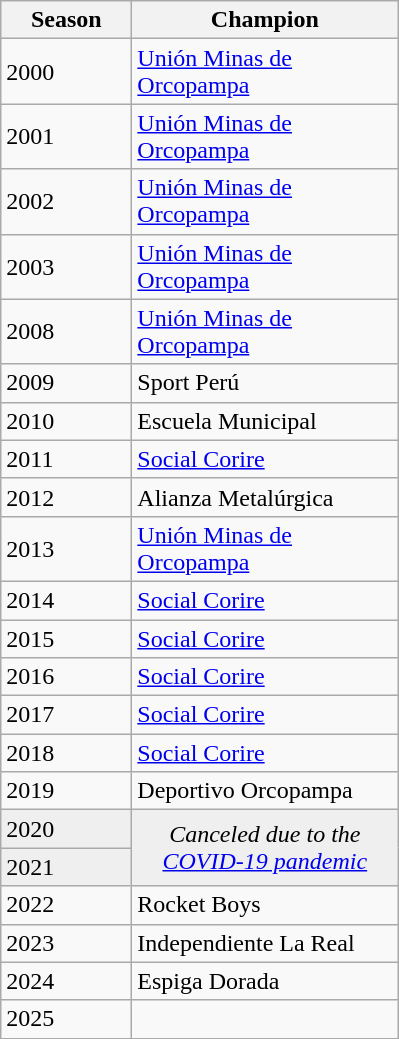<table class="wikitable sortable">
<tr>
<th width=80px>Season</th>
<th width=170px>Champion</th>
</tr>
<tr>
<td>2000</td>
<td><a href='#'>Unión Minas de Orcopampa</a></td>
</tr>
<tr>
<td>2001</td>
<td><a href='#'>Unión Minas de Orcopampa</a></td>
</tr>
<tr>
<td>2002</td>
<td><a href='#'>Unión Minas de Orcopampa</a></td>
</tr>
<tr>
<td>2003</td>
<td><a href='#'>Unión Minas de Orcopampa</a></td>
</tr>
<tr>
<td>2008</td>
<td><a href='#'>Unión Minas de Orcopampa</a></td>
</tr>
<tr>
<td>2009</td>
<td>Sport Perú</td>
</tr>
<tr>
<td>2010</td>
<td>Escuela Municipal</td>
</tr>
<tr>
<td>2011</td>
<td><a href='#'>Social Corire</a></td>
</tr>
<tr>
<td>2012</td>
<td>Alianza Metalúrgica</td>
</tr>
<tr>
<td>2013</td>
<td><a href='#'>Unión Minas de Orcopampa</a></td>
</tr>
<tr>
<td>2014</td>
<td><a href='#'>Social Corire</a></td>
</tr>
<tr>
<td>2015</td>
<td><a href='#'>Social Corire</a></td>
</tr>
<tr>
<td>2016</td>
<td><a href='#'>Social Corire</a></td>
</tr>
<tr>
<td>2017</td>
<td><a href='#'>Social Corire</a></td>
</tr>
<tr>
<td>2018</td>
<td><a href='#'>Social Corire</a></td>
</tr>
<tr>
<td>2019</td>
<td>Deportivo Orcopampa</td>
</tr>
<tr bgcolor=#efefef>
<td>2020</td>
<td rowspan=2 colspan="1" align=center><em>Canceled due to the <a href='#'>COVID-19 pandemic</a></em></td>
</tr>
<tr bgcolor=#efefef>
<td>2021</td>
</tr>
<tr>
<td>2022</td>
<td>Rocket Boys</td>
</tr>
<tr>
<td>2023</td>
<td>Independiente La Real</td>
</tr>
<tr>
<td>2024</td>
<td>Espiga Dorada</td>
</tr>
<tr>
<td>2025</td>
<td></td>
</tr>
<tr>
</tr>
</table>
